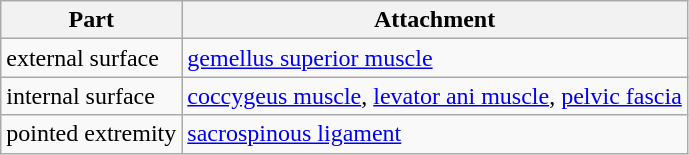<table class="wikitable">
<tr>
<th><strong>Part</strong></th>
<th><strong>Attachment</strong></th>
</tr>
<tr>
<td>external surface</td>
<td><a href='#'>gemellus superior muscle</a></td>
</tr>
<tr>
<td>internal surface</td>
<td><a href='#'>coccygeus muscle</a>, <a href='#'>levator ani muscle</a>, <a href='#'>pelvic fascia</a></td>
</tr>
<tr>
<td>pointed extremity</td>
<td><a href='#'>sacrospinous ligament</a></td>
</tr>
</table>
